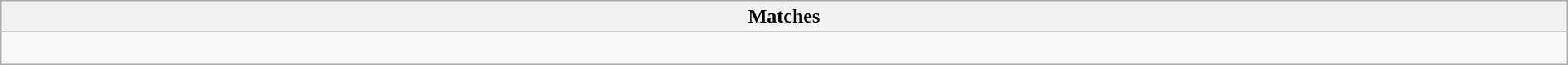<table class="wikitable collapsible collapsed" style="width:100%;">
<tr>
<th>Matches</th>
</tr>
<tr>
<td><br></td>
</tr>
</table>
